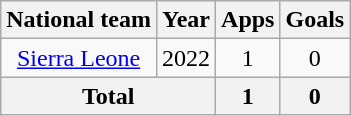<table class="wikitable" style="text-align:center">
<tr>
<th>National team</th>
<th>Year</th>
<th>Apps</th>
<th>Goals</th>
</tr>
<tr>
<td rowspan="1"><a href='#'>Sierra Leone</a></td>
<td>2022</td>
<td>1</td>
<td>0</td>
</tr>
<tr>
<th colspan="2">Total</th>
<th>1</th>
<th>0</th>
</tr>
</table>
